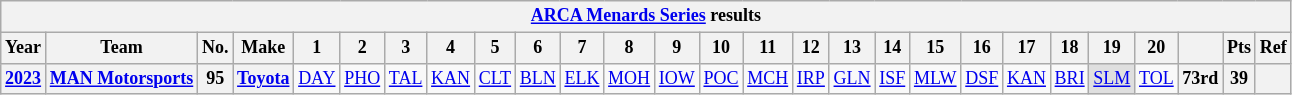<table class="wikitable" style="text-align:center; font-size:75%">
<tr>
<th colspan=27><a href='#'>ARCA Menards Series</a> results</th>
</tr>
<tr>
<th>Year</th>
<th>Team</th>
<th>No.</th>
<th>Make</th>
<th>1</th>
<th>2</th>
<th>3</th>
<th>4</th>
<th>5</th>
<th>6</th>
<th>7</th>
<th>8</th>
<th>9</th>
<th>10</th>
<th>11</th>
<th>12</th>
<th>13</th>
<th>14</th>
<th>15</th>
<th>16</th>
<th>17</th>
<th>18</th>
<th>19</th>
<th>20</th>
<th></th>
<th>Pts</th>
<th>Ref</th>
</tr>
<tr>
<th><a href='#'>2023</a></th>
<th><a href='#'>MAN Motorsports</a></th>
<th>95</th>
<th><a href='#'>Toyota</a></th>
<td><a href='#'>DAY</a></td>
<td><a href='#'>PHO</a></td>
<td><a href='#'>TAL</a></td>
<td><a href='#'>KAN</a></td>
<td><a href='#'>CLT</a></td>
<td><a href='#'>BLN</a></td>
<td><a href='#'>ELK</a></td>
<td><a href='#'>MOH</a></td>
<td><a href='#'>IOW</a></td>
<td><a href='#'>POC</a></td>
<td><a href='#'>MCH</a></td>
<td><a href='#'>IRP</a></td>
<td><a href='#'>GLN</a></td>
<td><a href='#'>ISF</a></td>
<td><a href='#'>MLW</a></td>
<td><a href='#'>DSF</a></td>
<td><a href='#'>KAN</a></td>
<td><a href='#'>BRI</a></td>
<td style="background:#DFDFDF;"><a href='#'>SLM</a><br></td>
<td><a href='#'>TOL</a></td>
<th>73rd</th>
<th>39</th>
<th></th>
</tr>
</table>
